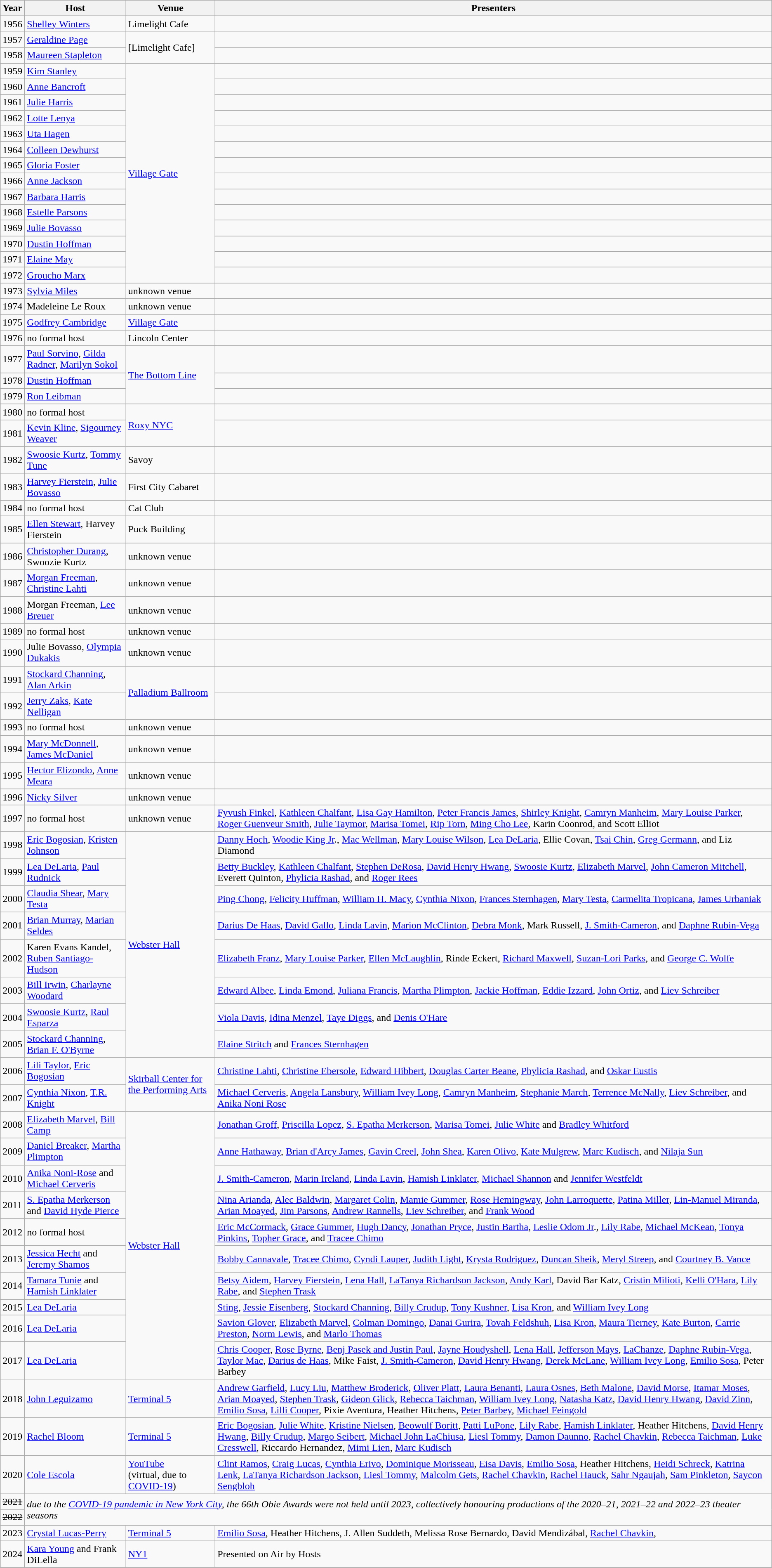<table class="wikitable">
<tr>
<th>Year</th>
<th>Host</th>
<th>Venue</th>
<th>Presenters</th>
</tr>
<tr>
<td>1956</td>
<td><a href='#'>Shelley Winters</a></td>
<td>Limelight Cafe</td>
<td></td>
</tr>
<tr>
<td>1957</td>
<td><a href='#'>Geraldine Page</a></td>
<td rowspan=2>[Limelight Cafe]</td>
<td></td>
</tr>
<tr>
<td>1958</td>
<td><a href='#'>Maureen Stapleton</a></td>
<td></td>
</tr>
<tr>
<td>1959</td>
<td><a href='#'>Kim Stanley</a></td>
<td rowspan=14><a href='#'>Village Gate</a></td>
<td></td>
</tr>
<tr>
<td>1960</td>
<td><a href='#'>Anne Bancroft</a></td>
<td></td>
</tr>
<tr>
<td>1961</td>
<td><a href='#'>Julie Harris</a></td>
<td></td>
</tr>
<tr>
<td>1962</td>
<td><a href='#'>Lotte Lenya</a></td>
<td></td>
</tr>
<tr>
<td>1963</td>
<td><a href='#'>Uta Hagen</a></td>
<td></td>
</tr>
<tr>
<td>1964</td>
<td><a href='#'>Colleen Dewhurst</a></td>
<td></td>
</tr>
<tr>
<td>1965</td>
<td><a href='#'>Gloria Foster</a></td>
<td></td>
</tr>
<tr>
<td>1966</td>
<td><a href='#'>Anne Jackson</a></td>
<td></td>
</tr>
<tr>
<td>1967</td>
<td><a href='#'>Barbara Harris</a></td>
<td></td>
</tr>
<tr>
<td>1968</td>
<td><a href='#'>Estelle Parsons</a></td>
<td></td>
</tr>
<tr>
<td>1969</td>
<td><a href='#'>Julie Bovasso</a></td>
<td></td>
</tr>
<tr>
<td>1970</td>
<td><a href='#'>Dustin Hoffman</a></td>
<td></td>
</tr>
<tr>
<td>1971</td>
<td><a href='#'>Elaine May</a></td>
<td></td>
</tr>
<tr>
<td>1972</td>
<td><a href='#'>Groucho Marx</a></td>
<td></td>
</tr>
<tr>
<td>1973</td>
<td><a href='#'>Sylvia Miles</a></td>
<td>unknown venue</td>
<td></td>
</tr>
<tr>
<td>1974</td>
<td>Madeleine Le Roux</td>
<td>unknown venue</td>
<td></td>
</tr>
<tr>
<td>1975</td>
<td><a href='#'>Godfrey Cambridge</a></td>
<td><a href='#'>Village Gate</a></td>
<td></td>
</tr>
<tr>
<td>1976</td>
<td>no formal host</td>
<td>Lincoln Center</td>
<td></td>
</tr>
<tr>
<td>1977</td>
<td><a href='#'>Paul Sorvino</a>, <a href='#'>Gilda Radner</a>, <a href='#'>Marilyn Sokol</a></td>
<td rowspan=3><a href='#'>The Bottom Line</a></td>
<td></td>
</tr>
<tr>
<td>1978</td>
<td><a href='#'>Dustin Hoffman</a></td>
<td></td>
</tr>
<tr>
<td>1979</td>
<td><a href='#'>Ron Leibman</a></td>
<td></td>
</tr>
<tr>
<td>1980</td>
<td>no formal host</td>
<td rowspan=2><a href='#'>Roxy NYC</a></td>
<td></td>
</tr>
<tr>
<td>1981</td>
<td><a href='#'>Kevin Kline</a>, <a href='#'>Sigourney Weaver</a></td>
<td></td>
</tr>
<tr>
<td>1982</td>
<td><a href='#'>Swoosie Kurtz</a>, <a href='#'>Tommy Tune</a></td>
<td>Savoy</td>
<td></td>
</tr>
<tr>
<td>1983</td>
<td><a href='#'>Harvey Fierstein</a>, <a href='#'>Julie Bovasso</a></td>
<td>First City Cabaret</td>
<td></td>
</tr>
<tr>
<td>1984</td>
<td>no formal host</td>
<td>Cat Club</td>
<td></td>
</tr>
<tr>
<td>1985</td>
<td><a href='#'>Ellen Stewart</a>, Harvey Fierstein</td>
<td>Puck Building</td>
<td></td>
</tr>
<tr>
<td>1986</td>
<td><a href='#'>Christopher Durang</a>, Swoozie Kurtz</td>
<td>unknown venue</td>
<td></td>
</tr>
<tr>
<td>1987</td>
<td><a href='#'>Morgan Freeman</a>, <a href='#'>Christine Lahti</a></td>
<td>unknown venue</td>
<td></td>
</tr>
<tr>
<td>1988</td>
<td>Morgan Freeman, <a href='#'>Lee Breuer</a></td>
<td>unknown venue</td>
<td></td>
</tr>
<tr>
<td>1989</td>
<td>no formal host</td>
<td>unknown venue</td>
<td></td>
</tr>
<tr>
<td>1990</td>
<td>Julie Bovasso, <a href='#'>Olympia Dukakis</a></td>
<td>unknown venue</td>
<td></td>
</tr>
<tr>
<td>1991</td>
<td><a href='#'>Stockard Channing</a>, <a href='#'>Alan Arkin</a></td>
<td rowspan=2><a href='#'>Palladium Ballroom</a></td>
<td></td>
</tr>
<tr>
<td>1992</td>
<td><a href='#'>Jerry Zaks</a>, <a href='#'>Kate Nelligan</a></td>
<td></td>
</tr>
<tr>
<td>1993</td>
<td>no formal host</td>
<td>unknown venue</td>
<td></td>
</tr>
<tr>
<td>1994</td>
<td><a href='#'>Mary McDonnell</a>, <a href='#'>James McDaniel</a></td>
<td>unknown venue</td>
<td></td>
</tr>
<tr>
<td>1995</td>
<td><a href='#'>Hector Elizondo</a>, <a href='#'>Anne Meara</a></td>
<td>unknown venue</td>
<td></td>
</tr>
<tr>
<td>1996</td>
<td><a href='#'>Nicky Silver</a></td>
<td>unknown venue</td>
<td></td>
</tr>
<tr>
<td>1997</td>
<td>no formal host</td>
<td>unknown venue</td>
<td><a href='#'>Fyvush Finkel</a>, <a href='#'>Kathleen Chalfant</a>, <a href='#'>Lisa Gay Hamilton</a>, <a href='#'>Peter Francis James</a>, <a href='#'>Shirley Knight</a>, <a href='#'>Camryn Manheim</a>, <a href='#'>Mary Louise Parker</a>, <a href='#'>Roger Guenveur Smith</a>, <a href='#'>Julie Taymor</a>, <a href='#'>Marisa Tomei</a>, <a href='#'>Rip Torn</a>, <a href='#'>Ming Cho Lee</a>, Karin Coonrod, and Scott Elliot</td>
</tr>
<tr>
<td>1998</td>
<td><a href='#'>Eric Bogosian</a>, <a href='#'>Kristen Johnson</a></td>
<td rowspan=8><a href='#'>Webster Hall</a></td>
<td><a href='#'>Danny Hoch</a>, <a href='#'>Woodie King Jr</a>., <a href='#'>Mac Wellman</a>, <a href='#'>Mary Louise Wilson</a>, <a href='#'>Lea DeLaria</a>, Ellie Covan, <a href='#'>Tsai Chin</a>, <a href='#'>Greg Germann</a>, and Liz Diamond</td>
</tr>
<tr>
<td>1999</td>
<td><a href='#'>Lea DeLaria</a>, <a href='#'>Paul Rudnick</a></td>
<td><a href='#'>Betty Buckley</a>, <a href='#'>Kathleen Chalfant</a>, <a href='#'>Stephen DeRosa</a>, <a href='#'>David Henry Hwang</a>, <a href='#'>Swoosie Kurtz</a>, <a href='#'>Elizabeth Marvel</a>, <a href='#'>John Cameron Mitchell</a>, Everett Quinton, <a href='#'>Phylicia Rashad</a>, and <a href='#'>Roger Rees</a></td>
</tr>
<tr>
<td>2000</td>
<td><a href='#'>Claudia Shear</a>, <a href='#'>Mary Testa</a></td>
<td><a href='#'>Ping Chong</a>, <a href='#'>Felicity Huffman</a>, <a href='#'>William H. Macy</a>, <a href='#'>Cynthia Nixon</a>, <a href='#'>Frances Sternhagen</a>, <a href='#'>Mary Testa</a>, <a href='#'>Carmelita Tropicana</a>, <a href='#'>James Urbaniak</a></td>
</tr>
<tr>
<td>2001</td>
<td><a href='#'>Brian Murray</a>, <a href='#'>Marian Seldes</a></td>
<td><a href='#'>Darius De Haas</a>, <a href='#'>David Gallo</a>, <a href='#'>Linda Lavin</a>, <a href='#'>Marion McClinton</a>, <a href='#'>Debra Monk</a>, Mark Russell, <a href='#'>J. Smith-Cameron</a>, and <a href='#'>Daphne Rubin-Vega</a></td>
</tr>
<tr>
<td>2002</td>
<td>Karen Evans Kandel, <a href='#'>Ruben Santiago-Hudson</a></td>
<td><a href='#'>Elizabeth Franz</a>, <a href='#'>Mary Louise Parker</a>, <a href='#'>Ellen McLaughlin</a>, Rinde Eckert, <a href='#'>Richard Maxwell</a>, <a href='#'>Suzan-Lori Parks</a>, and <a href='#'>George C. Wolfe</a></td>
</tr>
<tr>
<td>2003</td>
<td><a href='#'>Bill Irwin</a>, <a href='#'>Charlayne Woodard</a></td>
<td><a href='#'>Edward Albee</a>, <a href='#'>Linda Emond</a>, <a href='#'>Juliana Francis</a>, <a href='#'>Martha Plimpton</a>, <a href='#'>Jackie Hoffman</a>, <a href='#'>Eddie Izzard</a>, <a href='#'>John Ortiz</a>, and <a href='#'>Liev Schreiber</a></td>
</tr>
<tr>
<td>2004</td>
<td><a href='#'>Swoosie Kurtz</a>, <a href='#'>Raul Esparza</a></td>
<td><a href='#'>Viola Davis</a>, <a href='#'>Idina Menzel</a>, <a href='#'>Taye Diggs</a>, and <a href='#'>Denis O'Hare</a></td>
</tr>
<tr>
<td>2005</td>
<td><a href='#'>Stockard Channing</a>, <a href='#'>Brian F. O'Byrne</a></td>
<td><a href='#'>Elaine Stritch</a> and <a href='#'>Frances Sternhagen</a></td>
</tr>
<tr>
<td>2006</td>
<td><a href='#'>Lili Taylor</a>, <a href='#'>Eric Bogosian</a></td>
<td rowspan=2><a href='#'>Skirball Center for the Performing Arts</a></td>
<td><a href='#'>Christine Lahti</a>, <a href='#'>Christine Ebersole</a>, <a href='#'>Edward Hibbert</a>, <a href='#'>Douglas Carter Beane</a>, <a href='#'>Phylicia Rashad</a>, and <a href='#'>Oskar Eustis</a></td>
</tr>
<tr>
<td>2007</td>
<td><a href='#'>Cynthia Nixon</a>, <a href='#'>T.R. Knight</a></td>
<td><a href='#'>Michael Cerveris</a>, <a href='#'>Angela Lansbury</a>, <a href='#'>William Ivey Long</a>, <a href='#'>Camryn Manheim</a>, <a href='#'>Stephanie March</a>, <a href='#'>Terrence McNally</a>, <a href='#'>Liev Schreiber</a>, and <a href='#'>Anika Noni Rose</a></td>
</tr>
<tr>
<td>2008</td>
<td><a href='#'>Elizabeth Marvel</a>, <a href='#'>Bill Camp</a></td>
<td rowspan=10><a href='#'>Webster Hall</a></td>
<td><a href='#'>Jonathan Groff</a>, <a href='#'>Priscilla Lopez</a>, <a href='#'>S. Epatha Merkerson</a>, <a href='#'>Marisa Tomei</a>, <a href='#'>Julie White</a> and <a href='#'>Bradley Whitford</a></td>
</tr>
<tr>
<td>2009</td>
<td><a href='#'>Daniel Breaker</a>, <a href='#'>Martha Plimpton</a></td>
<td><a href='#'>Anne Hathaway</a>, <a href='#'>Brian d'Arcy James</a>, <a href='#'>Gavin Creel</a>, <a href='#'>John Shea</a>, <a href='#'>Karen Olivo</a>, <a href='#'>Kate Mulgrew</a>, <a href='#'>Marc Kudisch</a>, and <a href='#'>Nilaja Sun</a></td>
</tr>
<tr>
<td>2010</td>
<td><a href='#'>Anika Noni-Rose</a> and <a href='#'>Michael Cerveris</a></td>
<td><a href='#'>J. Smith-Cameron</a>, <a href='#'>Marin Ireland</a>, <a href='#'>Linda Lavin</a>, <a href='#'>Hamish Linklater</a>, <a href='#'>Michael Shannon</a> and <a href='#'>Jennifer Westfeldt</a></td>
</tr>
<tr>
<td>2011</td>
<td><a href='#'>S. Epatha Merkerson</a> and <a href='#'>David Hyde Pierce</a></td>
<td><a href='#'>Nina Arianda</a>, <a href='#'>Alec Baldwin</a>, <a href='#'>Margaret Colin</a>, <a href='#'>Mamie Gummer</a>, <a href='#'>Rose Hemingway</a>, <a href='#'>John Larroquette</a>, <a href='#'>Patina Miller</a>, <a href='#'>Lin-Manuel Miranda</a>, <a href='#'>Arian Moayed</a>, <a href='#'>Jim Parsons</a>, <a href='#'>Andrew Rannells</a>, <a href='#'>Liev Schreiber</a>, and <a href='#'>Frank Wood</a></td>
</tr>
<tr>
<td>2012</td>
<td>no formal host</td>
<td><a href='#'>Eric McCormack</a>, <a href='#'>Grace Gummer</a>, <a href='#'>Hugh Dancy</a>, <a href='#'>Jonathan Pryce</a>, <a href='#'>Justin Bartha</a>, <a href='#'>Leslie Odom Jr</a>., <a href='#'>Lily Rabe</a>, <a href='#'>Michael McKean</a>, <a href='#'>Tonya Pinkins</a>, <a href='#'>Topher Grace</a>, and <a href='#'>Tracee Chimo</a></td>
</tr>
<tr>
<td>2013</td>
<td><a href='#'>Jessica Hecht</a> and <a href='#'>Jeremy Shamos</a></td>
<td><a href='#'>Bobby Cannavale</a>, <a href='#'>Tracee Chimo</a>, <a href='#'>Cyndi Lauper</a>, <a href='#'>Judith Light</a>, <a href='#'>Krysta Rodriguez</a>, <a href='#'>Duncan Sheik</a>, <a href='#'>Meryl Streep</a>, and <a href='#'>Courtney B. Vance</a></td>
</tr>
<tr>
<td>2014</td>
<td><a href='#'>Tamara Tunie</a> and <a href='#'>Hamish Linklater</a></td>
<td><a href='#'>Betsy Aidem</a>, <a href='#'>Harvey Fierstein</a>, <a href='#'>Lena Hall</a>, <a href='#'>LaTanya Richardson Jackson</a>, <a href='#'>Andy Karl</a>, David Bar Katz, <a href='#'>Cristin Milioti</a>, <a href='#'>Kelli O'Hara</a>, <a href='#'>Lily Rabe</a>, and <a href='#'>Stephen Trask</a></td>
</tr>
<tr>
<td>2015</td>
<td><a href='#'>Lea DeLaria</a></td>
<td><a href='#'>Sting</a>, <a href='#'>Jessie Eisenberg</a>, <a href='#'>Stockard Channing</a>, <a href='#'>Billy Crudup</a>, <a href='#'>Tony Kushner</a>, <a href='#'>Lisa Kron</a>, and <a href='#'>William Ivey Long</a></td>
</tr>
<tr>
<td>2016</td>
<td><a href='#'>Lea DeLaria</a></td>
<td><a href='#'>Savion Glover</a>, <a href='#'>Elizabeth Marvel</a>, <a href='#'>Colman Domingo</a>, <a href='#'>Danai Gurira</a>, <a href='#'>Tovah Feldshuh</a>, <a href='#'>Lisa Kron</a>, <a href='#'>Maura Tierney</a>, <a href='#'>Kate Burton</a>, <a href='#'>Carrie Preston</a>, <a href='#'>Norm Lewis</a>, and <a href='#'>Marlo Thomas</a></td>
</tr>
<tr>
<td>2017</td>
<td><a href='#'>Lea DeLaria</a></td>
<td><a href='#'>Chris Cooper</a>, <a href='#'>Rose Byrne</a>, <a href='#'>Benj Pasek and Justin Paul</a>, <a href='#'>Jayne Houdyshell</a>, <a href='#'>Lena Hall</a>, <a href='#'>Jefferson Mays</a>, <a href='#'>LaChanze</a>, <a href='#'>Daphne Rubin-Vega</a>, <a href='#'>Taylor Mac</a>, <a href='#'>Darius de Haas</a>, Mike Faist, <a href='#'>J. Smith-Cameron</a>, <a href='#'>David Henry Hwang</a>, <a href='#'>Derek McLane</a>, <a href='#'>William Ivey Long</a>, <a href='#'>Emilio Sosa</a>, Peter Barbey</td>
</tr>
<tr>
<td>2018</td>
<td><a href='#'>John Leguizamo</a></td>
<td><a href='#'>Terminal 5</a></td>
<td><a href='#'>Andrew Garfield</a>, <a href='#'>Lucy Liu</a>, <a href='#'>Matthew Broderick</a>, <a href='#'>Oliver Platt</a>, <a href='#'>Laura Benanti</a>, <a href='#'>Laura Osnes</a>, <a href='#'>Beth Malone</a>, <a href='#'>David Morse</a>, <a href='#'>Itamar Moses</a>, <a href='#'>Arian Moayed</a>, <a href='#'>Stephen Trask</a>, <a href='#'>Gideon Glick</a>, <a href='#'>Rebecca Taichman</a>, <a href='#'>William Ivey Long</a>, <a href='#'>Natasha Katz</a>, <a href='#'>David Henry Hwang</a>, <a href='#'>David Zinn</a>, <a href='#'>Emilio Sosa</a>, <a href='#'>Lilli Cooper</a>, Pixie Aventura, Heather Hitchens, <a href='#'>Peter Barbey</a>, <a href='#'>Michael Feingold</a></td>
</tr>
<tr>
<td>2019</td>
<td><a href='#'>Rachel Bloom</a></td>
<td><a href='#'>Terminal 5</a></td>
<td><a href='#'>Eric Bogosian</a>, <a href='#'>Julie White</a>, <a href='#'>Kristine Nielsen</a>, <a href='#'>Beowulf Boritt</a>, <a href='#'>Patti LuPone</a>, <a href='#'>Lily Rabe</a>, <a href='#'>Hamish Linklater</a>, Heather Hitchens, <a href='#'>David Henry Hwang</a>, <a href='#'>Billy Crudup</a>, <a href='#'>Margo Seibert</a>, <a href='#'>Michael John LaChiusa</a>, <a href='#'>Liesl Tommy</a>, <a href='#'>Damon Daunno</a>, <a href='#'>Rachel Chavkin</a>, <a href='#'>Rebecca Taichman</a>, <a href='#'>Luke Cresswell</a>, Riccardo Hernandez, <a href='#'>Mimi Lien</a>, <a href='#'>Marc Kudisch</a></td>
</tr>
<tr>
<td>2020</td>
<td><a href='#'>Cole Escola</a></td>
<td><a href='#'>YouTube</a><br>(virtual, due to <a href='#'>COVID-19</a>)</td>
<td><a href='#'>Clint Ramos</a>, <a href='#'>Craig Lucas</a>, <a href='#'>Cynthia Erivo</a>, <a href='#'>Dominique Morisseau</a>, <a href='#'>Eisa Davis</a>, <a href='#'>Emilio Sosa</a>, Heather Hitchens, <a href='#'>Heidi Schreck</a>, <a href='#'>Katrina Lenk</a>, <a href='#'>LaTanya Richardson Jackson</a>, <a href='#'>Liesl Tommy</a>, <a href='#'>Malcolm Gets</a>, <a href='#'>Rachel Chavkin</a>, <a href='#'>Rachel Hauck</a>, <a href='#'>Sahr Ngaujah</a>, <a href='#'>Sam Pinkleton</a>, <a href='#'>Saycon Sengbloh</a></td>
</tr>
<tr>
<td><s>2021</s></td>
<td rowspan="2" colspan="3"><em>due to the <a href='#'>COVID-19 pandemic in New York City</a>, the 66th Obie Awards were not held until 2023, collectively honouring productions of the 2020–21, 2021–22 and 2022–23 theater seasons</em></td>
</tr>
<tr>
<td><s>2022</s></td>
</tr>
<tr>
<td>2023</td>
<td><a href='#'>Crystal Lucas-Perry</a></td>
<td><a href='#'>Terminal 5</a></td>
<td><a href='#'>Emilio Sosa</a>, Heather Hitchens, J. Allen Suddeth, Melissa Rose Bernardo, David Mendizábal, <a href='#'>Rachel Chavkin</a>,</td>
</tr>
<tr>
<td>2024</td>
<td><a href='#'>Kara Young</a> and Frank DiLella</td>
<td><a href='#'>NY1</a></td>
<td>Presented on Air by Hosts</td>
</tr>
</table>
